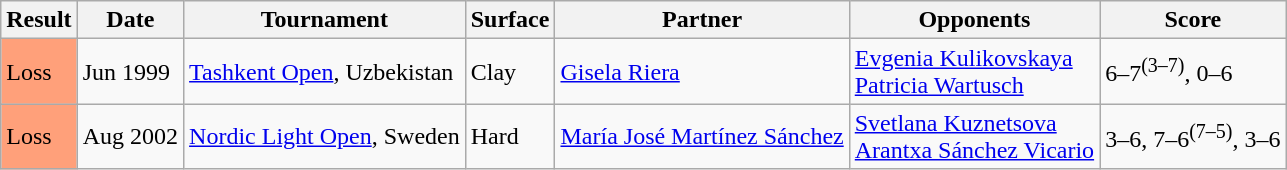<table class="sortable wikitable">
<tr>
<th>Result</th>
<th>Date</th>
<th>Tournament</th>
<th>Surface</th>
<th>Partner</th>
<th>Opponents</th>
<th class="unsortable">Score</th>
</tr>
<tr>
<td style="background:#ffa07a;">Loss</td>
<td>Jun 1999</td>
<td><a href='#'>Tashkent Open</a>, Uzbekistan</td>
<td>Clay</td>
<td> <a href='#'>Gisela Riera</a></td>
<td> <a href='#'>Evgenia Kulikovskaya</a> <br>  <a href='#'>Patricia Wartusch</a></td>
<td>6–7<sup>(3–7)</sup>, 0–6</td>
</tr>
<tr>
<td style="background:#ffa07a;">Loss</td>
<td>Aug 2002</td>
<td><a href='#'>Nordic Light Open</a>, Sweden</td>
<td>Hard</td>
<td> <a href='#'>María José Martínez Sánchez</a></td>
<td> <a href='#'>Svetlana Kuznetsova</a> <br>  <a href='#'>Arantxa Sánchez Vicario</a></td>
<td>3–6, 7–6<sup>(7–5)</sup>, 3–6</td>
</tr>
</table>
